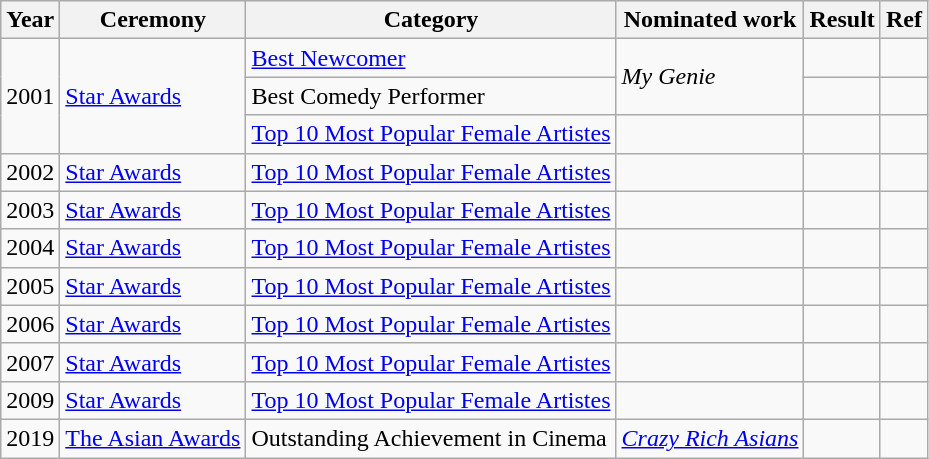<table class="wikitable sortable">
<tr>
<th>Year</th>
<th>Ceremony</th>
<th>Category</th>
<th>Nominated work</th>
<th>Result</th>
<th class="unsortable">Ref</th>
</tr>
<tr>
<td rowspan="3">2001</td>
<td rowspan="3"><a href='#'>Star Awards</a></td>
<td><a href='#'>Best Newcomer</a></td>
<td rowspan="2"><em>My Genie</em></td>
<td></td>
<td></td>
</tr>
<tr>
<td>Best Comedy Performer</td>
<td></td>
<td></td>
</tr>
<tr>
<td><a href='#'>Top 10 Most Popular Female Artistes</a></td>
<td></td>
<td></td>
<td></td>
</tr>
<tr>
<td>2002</td>
<td><a href='#'>Star Awards</a></td>
<td><a href='#'>Top 10 Most Popular Female Artistes</a></td>
<td></td>
<td></td>
<td></td>
</tr>
<tr>
<td>2003</td>
<td><a href='#'>Star Awards</a></td>
<td><a href='#'>Top 10 Most Popular Female Artistes</a></td>
<td></td>
<td></td>
<td></td>
</tr>
<tr>
<td>2004</td>
<td><a href='#'>Star Awards</a></td>
<td><a href='#'>Top 10 Most Popular Female Artistes</a></td>
<td></td>
<td></td>
<td></td>
</tr>
<tr>
<td>2005</td>
<td><a href='#'>Star Awards</a></td>
<td><a href='#'>Top 10 Most Popular Female Artistes</a></td>
<td></td>
<td></td>
<td></td>
</tr>
<tr>
<td>2006</td>
<td><a href='#'>Star Awards</a></td>
<td><a href='#'>Top 10 Most Popular Female Artistes</a></td>
<td></td>
<td></td>
<td></td>
</tr>
<tr>
<td>2007</td>
<td><a href='#'>Star Awards</a></td>
<td><a href='#'>Top 10 Most Popular Female Artistes</a></td>
<td></td>
<td></td>
<td></td>
</tr>
<tr>
<td>2009</td>
<td><a href='#'>Star Awards</a></td>
<td><a href='#'>Top 10 Most Popular Female Artistes</a></td>
<td></td>
<td></td>
<td></td>
</tr>
<tr>
<td>2019</td>
<td><a href='#'>The Asian Awards</a></td>
<td>Outstanding Achievement in Cinema</td>
<td><em><a href='#'>Crazy Rich Asians</a></em></td>
<td></td>
<td></td>
</tr>
</table>
